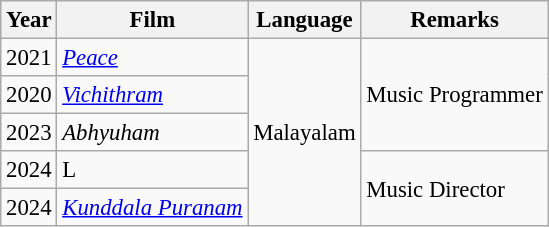<table class="wikitable sortable" style="font-size: 95%;">
<tr>
<th>Year</th>
<th scope="col" class="unsortable">Film</th>
<th scope="col" class="unsortable">Language</th>
<th scope="col" class="unsortable">Remarks</th>
</tr>
<tr>
<td>2021</td>
<td><em><a href='#'>Peace</a></em></td>
<td rowspan=5>Malayalam</td>
<td rowspan="3">Music Programmer</td>
</tr>
<tr>
<td>2020</td>
<td><em><a href='#'>Vichithram</a></em></td>
</tr>
<tr>
<td>2023</td>
<td><em>Abhyuham</em></td>
</tr>
<tr>
<td>2024</td>
<td>L</td>
<td rowspan="2">Music Director</td>
</tr>
<tr>
<td>2024</td>
<td><em><a href='#'>Kunddala Puranam</a></em></td>
</tr>
</table>
